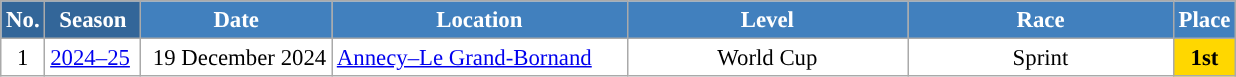<table class="wikitable sortable" style="font-size:95%; text-align:center; border:grey solid 1px; border-collapse:collapse; background:#ffffff;">
<tr style="background:#efefef;">
<th style="background-color:#369; color:white;">No.</th>
<th style="background-color:#369; color:white;">Season</th>
<th style="background-color:#4180be; color:white; width:120px;">Date</th>
<th style="background-color:#4180be; color:white; width:190px;">Location</th>
<th style="background-color:#4180be; color:white; width:180px;">Level</th>
<th style="background-color:#4180be; color:white; width:170px;">Race</th>
<th style="background-color:#4180be; color:white;">Place</th>
</tr>
<tr>
<td align=center>1</td>
<td rowspan="1" align="center"><a href='#'>2024–25</a> </td>
<td align=right>19 December 2024</td>
<td align=left> <a href='#'>Annecy–Le Grand-Bornand</a></td>
<td>World Cup</td>
<td>Sprint</td>
<td align=center bgcolor="gold"><strong>1st</strong></td>
</tr>
</table>
